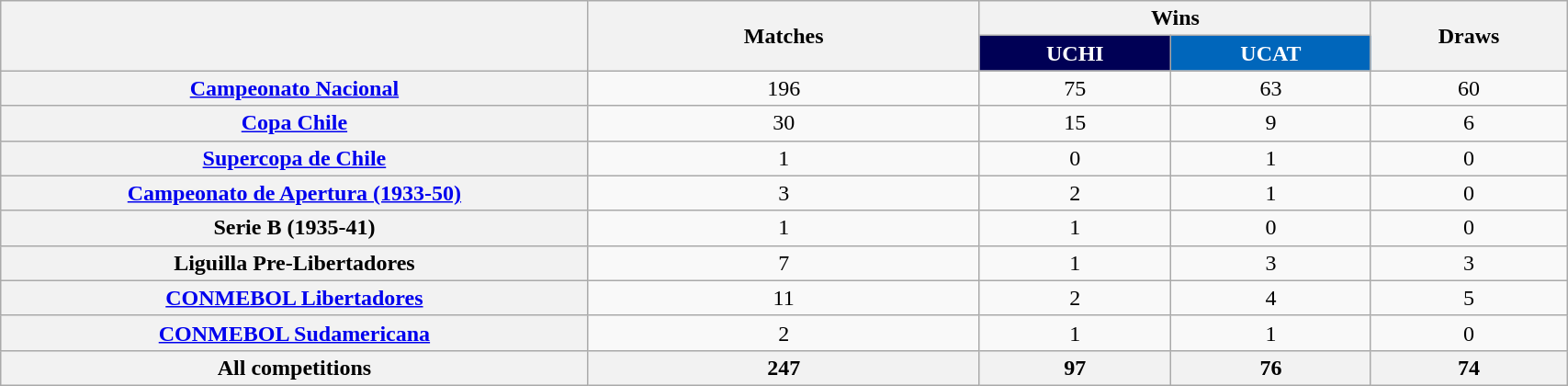<table class="wikitable sortable" style="text-align:center; width:90%;">
<tr>
<th rowspan="2"  style="width:15%;"></th>
<th rowspan="2"  style="width:10%;">Matches</th>
<th colspan="2"  style="width:10%;">Wins</th>
<th rowspan="2"  style="width:5%;">Draws</th>
</tr>
<tr>
<th style="color:#fff; background:#000055;">UCHI</th>
<th style="color:#fff; background:#0066BB;">UCAT</th>
</tr>
<tr>
<th scope=row><a href='#'>Campeonato Nacional</a></th>
<td>196</td>
<td>75</td>
<td>63</td>
<td>60</td>
</tr>
<tr>
<th scope=row><a href='#'>Copa Chile</a></th>
<td>30</td>
<td>15</td>
<td>9</td>
<td>6</td>
</tr>
<tr>
<th scope=row><a href='#'>Supercopa de Chile</a></th>
<td>1</td>
<td>0</td>
<td>1</td>
<td>0</td>
</tr>
<tr>
<th scope=row><a href='#'>Campeonato de Apertura (1933-50)</a></th>
<td>3</td>
<td>2</td>
<td>1</td>
<td>0</td>
</tr>
<tr>
<th scope=row>Serie B (1935-41)</th>
<td>1</td>
<td>1</td>
<td>0</td>
<td>0</td>
</tr>
<tr>
<th scope=row>Liguilla Pre-Libertadores</th>
<td>7</td>
<td>1</td>
<td>3</td>
<td>3</td>
</tr>
<tr>
<th scope=row><a href='#'>CONMEBOL Libertadores</a></th>
<td>11</td>
<td>2</td>
<td>4</td>
<td>5</td>
</tr>
<tr>
<th scope=row><a href='#'>CONMEBOL Sudamericana</a></th>
<td>2</td>
<td>1</td>
<td>1</td>
<td>0</td>
</tr>
<tr>
<th scope=row>All competitions</th>
<th>247</th>
<th>97</th>
<th>76</th>
<th>74</th>
</tr>
</table>
